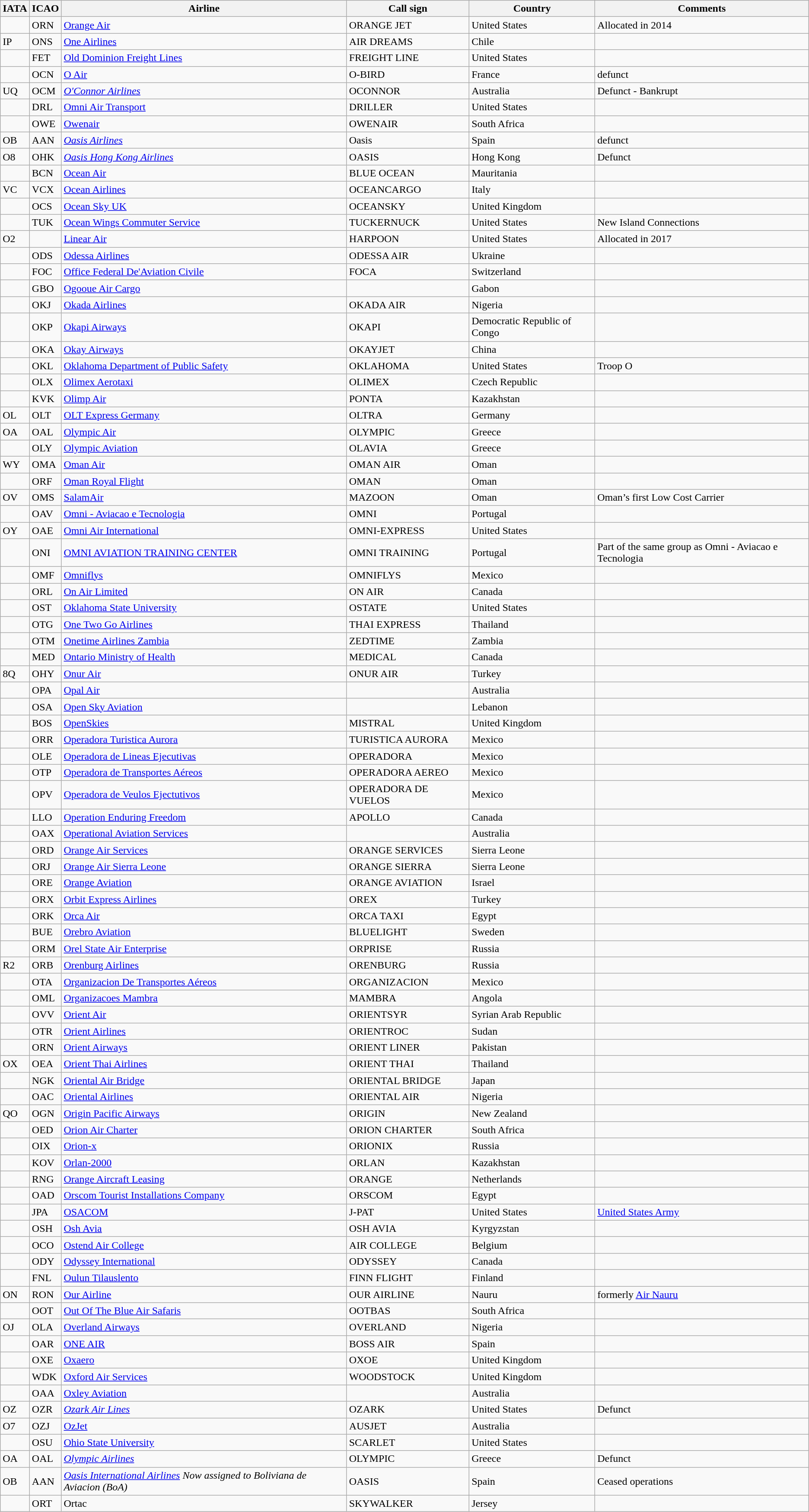<table class="wikitable sortable">
<tr>
<th>IATA</th>
<th>ICAO</th>
<th>Airline</th>
<th>Call sign</th>
<th>Country</th>
<th>Comments<br><onlyinclude></th>
</tr>
<tr>
<td></td>
<td>ORN</td>
<td><a href='#'>Orange Air</a></td>
<td>ORANGE JET</td>
<td>United States</td>
<td>Allocated in 2014</td>
</tr>
<tr>
<td>IP</td>
<td>ONS</td>
<td><a href='#'>One Airlines</a></td>
<td>AIR DREAMS</td>
<td>Chile</td>
<td></td>
</tr>
<tr>
<td></td>
<td>FET</td>
<td><a href='#'>Old Dominion Freight Lines</a></td>
<td>FREIGHT LINE</td>
<td>United States</td>
<td></td>
</tr>
<tr>
<td></td>
<td>OCN</td>
<td><a href='#'>O Air</a></td>
<td>O-BIRD</td>
<td>France</td>
<td>defunct</td>
</tr>
<tr>
<td>UQ</td>
<td>OCM</td>
<td><em><a href='#'>O'Connor Airlines</a></em></td>
<td>OCONNOR</td>
<td>Australia</td>
<td>Defunct - Bankrupt</td>
</tr>
<tr>
<td></td>
<td>DRL</td>
<td><a href='#'>Omni Air Transport</a></td>
<td>DRILLER</td>
<td>United States</td>
<td></td>
</tr>
<tr>
<td></td>
<td>OWE</td>
<td><a href='#'>Owenair</a></td>
<td>OWENAIR</td>
<td>South Africa</td>
<td></td>
</tr>
<tr>
<td>OB</td>
<td>AAN</td>
<td><em><a href='#'>Oasis Airlines</a></em></td>
<td>Oasis</td>
<td>Spain</td>
<td>defunct</td>
</tr>
<tr>
<td>O8</td>
<td>OHK</td>
<td><em><a href='#'>Oasis Hong Kong Airlines</a></em></td>
<td>OASIS</td>
<td>Hong Kong</td>
<td>Defunct</td>
</tr>
<tr>
<td></td>
<td>BCN</td>
<td><a href='#'>Ocean Air</a></td>
<td>BLUE OCEAN</td>
<td>Mauritania</td>
<td></td>
</tr>
<tr>
<td>VC</td>
<td>VCX</td>
<td><a href='#'>Ocean Airlines</a></td>
<td>OCEANCARGO</td>
<td>Italy</td>
<td></td>
</tr>
<tr>
<td></td>
<td>OCS</td>
<td><a href='#'>Ocean Sky UK</a></td>
<td>OCEANSKY</td>
<td>United Kingdom</td>
<td></td>
</tr>
<tr>
<td></td>
<td>TUK</td>
<td><a href='#'>Ocean Wings Commuter Service</a></td>
<td>TUCKERNUCK</td>
<td>United States</td>
<td>New Island Connections</td>
</tr>
<tr>
<td>O2</td>
<td></td>
<td><a href='#'>Linear Air</a></td>
<td>HARPOON</td>
<td>United States</td>
<td>Allocated in 2017</td>
</tr>
<tr>
<td></td>
<td>ODS</td>
<td><a href='#'>Odessa Airlines</a></td>
<td>ODESSA AIR</td>
<td>Ukraine</td>
<td></td>
</tr>
<tr>
<td></td>
<td>FOC</td>
<td><a href='#'>Office Federal De'Aviation Civile</a></td>
<td>FOCA</td>
<td>Switzerland</td>
<td></td>
</tr>
<tr>
<td></td>
<td>GBO</td>
<td><a href='#'>Ogooue Air Cargo</a></td>
<td></td>
<td>Gabon</td>
<td></td>
</tr>
<tr>
<td></td>
<td>OKJ</td>
<td><a href='#'>Okada Airlines</a></td>
<td>OKADA AIR</td>
<td>Nigeria</td>
<td></td>
</tr>
<tr>
<td></td>
<td>OKP</td>
<td><a href='#'>Okapi Airways</a></td>
<td>OKAPI</td>
<td>Democratic Republic of Congo</td>
<td></td>
</tr>
<tr>
<td></td>
<td>OKA</td>
<td><a href='#'>Okay Airways</a></td>
<td>OKAYJET</td>
<td>China</td>
<td></td>
</tr>
<tr>
<td></td>
<td>OKL</td>
<td><a href='#'>Oklahoma Department of Public Safety</a></td>
<td>OKLAHOMA</td>
<td>United States</td>
<td>Troop O</td>
</tr>
<tr>
<td></td>
<td>OLX</td>
<td><a href='#'>Olimex Aerotaxi</a></td>
<td>OLIMEX</td>
<td>Czech Republic</td>
<td></td>
</tr>
<tr>
<td></td>
<td>KVK</td>
<td><a href='#'>Olimp Air</a></td>
<td>PONTA</td>
<td>Kazakhstan</td>
<td></td>
</tr>
<tr>
<td>OL</td>
<td>OLT</td>
<td><a href='#'>OLT Express Germany</a></td>
<td>OLTRA</td>
<td>Germany</td>
<td></td>
</tr>
<tr>
<td>OA</td>
<td>OAL</td>
<td><a href='#'>Olympic Air</a></td>
<td>OLYMPIC</td>
<td>Greece</td>
<td></td>
</tr>
<tr>
<td></td>
<td>OLY</td>
<td><a href='#'>Olympic Aviation</a></td>
<td>OLAVIA</td>
<td>Greece</td>
<td></td>
</tr>
<tr>
<td>WY</td>
<td>OMA</td>
<td><a href='#'>Oman Air</a></td>
<td>OMAN AIR</td>
<td>Oman</td>
<td></td>
</tr>
<tr>
<td></td>
<td>ORF</td>
<td><a href='#'>Oman Royal Flight</a></td>
<td>OMAN</td>
<td>Oman</td>
<td></td>
</tr>
<tr>
<td>OV</td>
<td>OMS</td>
<td><a href='#'>SalamAir</a></td>
<td>MAZOON</td>
<td>Oman</td>
<td>Oman’s first Low Cost Carrier</td>
</tr>
<tr>
<td></td>
<td>OAV</td>
<td><a href='#'>Omni - Aviacao e Tecnologia</a></td>
<td>OMNI</td>
<td>Portugal</td>
<td></td>
</tr>
<tr>
<td>OY</td>
<td>OAE</td>
<td><a href='#'>Omni Air International</a></td>
<td>OMNI-EXPRESS</td>
<td>United States</td>
<td></td>
</tr>
<tr>
<td></td>
<td>ONI</td>
<td><a href='#'>OMNI AVIATION TRAINING CENTER</a></td>
<td>OMNI TRAINING</td>
<td>Portugal</td>
<td>Part of the same group as Omni - Aviacao e Tecnologia</td>
</tr>
<tr>
<td></td>
<td>OMF</td>
<td><a href='#'>Omniflys</a></td>
<td>OMNIFLYS</td>
<td>Mexico</td>
<td></td>
</tr>
<tr>
<td></td>
<td>ORL</td>
<td><a href='#'>On Air Limited</a></td>
<td>ON AIR</td>
<td>Canada</td>
<td></td>
</tr>
<tr>
<td></td>
<td>OST</td>
<td><a href='#'>Oklahoma State University</a></td>
<td>OSTATE</td>
<td>United States</td>
<td></td>
</tr>
<tr>
<td></td>
<td>OTG</td>
<td><a href='#'>One Two Go Airlines</a></td>
<td>THAI EXPRESS</td>
<td>Thailand</td>
<td></td>
</tr>
<tr>
<td></td>
<td>OTM</td>
<td><a href='#'>Onetime Airlines Zambia</a></td>
<td>ZEDTIME</td>
<td>Zambia</td>
<td></td>
</tr>
<tr>
<td></td>
<td>MED</td>
<td><a href='#'>Ontario Ministry of Health</a></td>
<td>MEDICAL</td>
<td>Canada</td>
<td></td>
</tr>
<tr>
<td>8Q</td>
<td>OHY</td>
<td><a href='#'>Onur Air</a></td>
<td>ONUR AIR</td>
<td>Turkey</td>
<td></td>
</tr>
<tr>
<td></td>
<td>OPA</td>
<td><a href='#'>Opal Air</a></td>
<td></td>
<td>Australia</td>
<td></td>
</tr>
<tr>
<td></td>
<td>OSA</td>
<td><a href='#'>Open Sky Aviation</a></td>
<td></td>
<td>Lebanon</td>
<td></td>
</tr>
<tr>
<td></td>
<td>BOS</td>
<td><a href='#'>OpenSkies</a></td>
<td>MISTRAL</td>
<td>United Kingdom</td>
<td></td>
</tr>
<tr>
<td></td>
<td>ORR</td>
<td><a href='#'>Operadora Turistica Aurora</a></td>
<td>TURISTICA AURORA</td>
<td>Mexico</td>
<td></td>
</tr>
<tr>
<td></td>
<td>OLE</td>
<td><a href='#'>Operadora de Lineas Ejecutivas</a></td>
<td>OPERADORA</td>
<td>Mexico</td>
<td></td>
</tr>
<tr>
<td></td>
<td>OTP</td>
<td><a href='#'>Operadora de Transportes Aéreos</a></td>
<td>OPERADORA AEREO</td>
<td>Mexico</td>
<td></td>
</tr>
<tr>
<td></td>
<td>OPV</td>
<td><a href='#'>Operadora de Veulos Ejectutivos</a></td>
<td>OPERADORA DE VUELOS</td>
<td>Mexico</td>
<td></td>
</tr>
<tr>
<td></td>
<td>LLO</td>
<td><a href='#'>Operation Enduring Freedom</a></td>
<td>APOLLO</td>
<td>Canada</td>
<td></td>
</tr>
<tr>
<td></td>
<td>OAX</td>
<td><a href='#'>Operational Aviation Services</a></td>
<td></td>
<td>Australia</td>
<td></td>
</tr>
<tr>
<td></td>
<td>ORD</td>
<td><a href='#'>Orange Air Services</a></td>
<td>ORANGE SERVICES</td>
<td>Sierra Leone</td>
<td></td>
</tr>
<tr>
<td></td>
<td>ORJ</td>
<td><a href='#'>Orange Air Sierra Leone</a></td>
<td>ORANGE SIERRA</td>
<td>Sierra Leone</td>
<td></td>
</tr>
<tr>
<td></td>
<td>ORE</td>
<td><a href='#'>Orange Aviation</a></td>
<td>ORANGE AVIATION</td>
<td>Israel</td>
<td></td>
</tr>
<tr>
<td></td>
<td>ORX</td>
<td><a href='#'>Orbit Express Airlines</a></td>
<td>OREX</td>
<td>Turkey</td>
<td></td>
</tr>
<tr>
<td></td>
<td>ORK</td>
<td><a href='#'>Orca Air</a></td>
<td>ORCA TAXI</td>
<td>Egypt</td>
<td></td>
</tr>
<tr>
<td></td>
<td>BUE</td>
<td><a href='#'>Orebro Aviation</a></td>
<td>BLUELIGHT</td>
<td>Sweden</td>
<td></td>
</tr>
<tr>
<td></td>
<td>ORM</td>
<td><a href='#'>Orel State Air Enterprise</a></td>
<td>ORPRISE</td>
<td>Russia</td>
<td></td>
</tr>
<tr>
<td>R2</td>
<td>ORB</td>
<td><a href='#'>Orenburg Airlines</a></td>
<td>ORENBURG</td>
<td>Russia</td>
<td></td>
</tr>
<tr>
<td></td>
<td>OTA</td>
<td><a href='#'>Organizacion De Transportes Aéreos</a></td>
<td>ORGANIZACION</td>
<td>Mexico</td>
<td></td>
</tr>
<tr>
<td></td>
<td>OML</td>
<td><a href='#'>Organizacoes Mambra</a></td>
<td>MAMBRA</td>
<td>Angola</td>
<td></td>
</tr>
<tr>
<td></td>
<td>OVV</td>
<td><a href='#'>Orient Air</a></td>
<td>ORIENTSYR</td>
<td>Syrian Arab Republic</td>
<td></td>
</tr>
<tr>
<td></td>
<td>OTR</td>
<td><a href='#'>Orient Airlines</a></td>
<td>ORIENTROC</td>
<td>Sudan</td>
<td></td>
</tr>
<tr>
<td></td>
<td>ORN</td>
<td><a href='#'>Orient Airways</a></td>
<td>ORIENT LINER</td>
<td>Pakistan</td>
<td></td>
</tr>
<tr>
<td>OX</td>
<td>OEA</td>
<td><a href='#'>Orient Thai Airlines</a></td>
<td>ORIENT THAI</td>
<td>Thailand</td>
<td></td>
</tr>
<tr>
<td></td>
<td>NGK</td>
<td><a href='#'>Oriental Air Bridge</a></td>
<td>ORIENTAL BRIDGE</td>
<td>Japan</td>
<td></td>
</tr>
<tr>
<td></td>
<td>OAC</td>
<td><a href='#'>Oriental Airlines</a></td>
<td>ORIENTAL AIR</td>
<td>Nigeria</td>
<td></td>
</tr>
<tr>
<td>QO</td>
<td>OGN</td>
<td><a href='#'>Origin Pacific Airways</a></td>
<td>ORIGIN</td>
<td>New Zealand</td>
<td></td>
</tr>
<tr>
<td></td>
<td>OED</td>
<td><a href='#'>Orion Air Charter</a></td>
<td>ORION CHARTER</td>
<td>South Africa</td>
<td></td>
</tr>
<tr>
<td></td>
<td>OIX</td>
<td><a href='#'>Orion-x</a></td>
<td>ORIONIX</td>
<td>Russia</td>
<td></td>
</tr>
<tr>
<td></td>
<td>KOV</td>
<td><a href='#'>Orlan-2000</a></td>
<td>ORLAN</td>
<td>Kazakhstan</td>
<td></td>
</tr>
<tr>
<td></td>
<td>RNG</td>
<td><a href='#'>Orange Aircraft Leasing</a></td>
<td>ORANGE</td>
<td>Netherlands</td>
<td></td>
</tr>
<tr>
<td></td>
<td>OAD</td>
<td><a href='#'>Orscom Tourist Installations Company</a></td>
<td>ORSCOM</td>
<td>Egypt</td>
<td></td>
</tr>
<tr>
<td></td>
<td>JPA</td>
<td><a href='#'>OSACOM</a></td>
<td>J-PAT</td>
<td>United States</td>
<td><a href='#'>United States Army</a></td>
</tr>
<tr>
<td></td>
<td>OSH</td>
<td><a href='#'>Osh Avia</a></td>
<td>OSH AVIA</td>
<td>Kyrgyzstan</td>
<td></td>
</tr>
<tr>
<td></td>
<td>OCO</td>
<td><a href='#'>Ostend Air College</a></td>
<td>AIR COLLEGE</td>
<td>Belgium</td>
<td></td>
</tr>
<tr>
<td></td>
<td>ODY</td>
<td><a href='#'>Odyssey International</a></td>
<td>ODYSSEY</td>
<td>Canada</td>
<td></td>
</tr>
<tr>
<td></td>
<td>FNL</td>
<td><a href='#'>Oulun Tilauslento</a></td>
<td>FINN FLIGHT</td>
<td>Finland</td>
<td></td>
</tr>
<tr>
<td>ON</td>
<td>RON</td>
<td><a href='#'>Our Airline</a></td>
<td>OUR AIRLINE</td>
<td>Nauru</td>
<td>formerly <a href='#'>Air Nauru</a></td>
</tr>
<tr>
<td></td>
<td>OOT</td>
<td><a href='#'>Out Of The Blue Air Safaris</a></td>
<td>OOTBAS</td>
<td>South Africa</td>
<td></td>
</tr>
<tr>
<td>OJ</td>
<td>OLA</td>
<td><a href='#'>Overland Airways</a></td>
<td>OVERLAND</td>
<td>Nigeria</td>
<td></td>
</tr>
<tr>
<td></td>
<td>OAR</td>
<td><a href='#'>ONE AIR</a></td>
<td>BOSS AIR</td>
<td>Spain</td>
<td></td>
</tr>
<tr>
<td></td>
<td>OXE</td>
<td><a href='#'>Oxaero</a></td>
<td>OXOE</td>
<td>United Kingdom</td>
<td></td>
</tr>
<tr>
<td></td>
<td>WDK</td>
<td><a href='#'>Oxford Air Services</a></td>
<td>WOODSTOCK</td>
<td>United Kingdom</td>
<td></td>
</tr>
<tr>
<td></td>
<td>OAA</td>
<td><a href='#'>Oxley Aviation</a></td>
<td></td>
<td>Australia</td>
<td></td>
</tr>
<tr>
<td>OZ</td>
<td>OZR</td>
<td><em><a href='#'>Ozark Air Lines</a></em></td>
<td>OZARK</td>
<td>United States</td>
<td>Defunct</td>
</tr>
<tr>
<td>O7</td>
<td>OZJ</td>
<td><a href='#'>OzJet</a></td>
<td>AUSJET</td>
<td>Australia</td>
<td></td>
</tr>
<tr>
<td></td>
<td>OSU</td>
<td><a href='#'>Ohio State University</a></td>
<td>SCARLET</td>
<td>United States</td>
<td></td>
</tr>
<tr>
<td>OA</td>
<td>OAL</td>
<td><em><a href='#'>Olympic Airlines</a></em></td>
<td>OLYMPIC</td>
<td>Greece</td>
<td>Defunct</td>
</tr>
<tr>
<td>OB</td>
<td>AAN</td>
<td><em><a href='#'>Oasis International Airlines</a></em> <em>Now assigned to Boliviana de Aviacion (BoA)</em></td>
<td>OASIS</td>
<td>Spain</td>
<td>Ceased operations</td>
</tr>
<tr>
<td></td>
<td>ORT</td>
<td>Ortac</td>
<td>SKYWALKER</td>
<td>Jersey</td>
<td><br></onlyinclude></td>
</tr>
</table>
